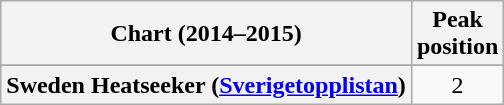<table class="wikitable sortable plainrowheaders" style="text-align:center">
<tr>
<th scope="col">Chart (2014–2015)</th>
<th scope="col">Peak<br>position</th>
</tr>
<tr>
</tr>
<tr>
</tr>
<tr>
</tr>
<tr>
</tr>
<tr>
</tr>
<tr>
</tr>
<tr>
<th scope="row">Sweden Heatseeker (<a href='#'>Sverigetopplistan</a>)</th>
<td>2</td>
</tr>
</table>
